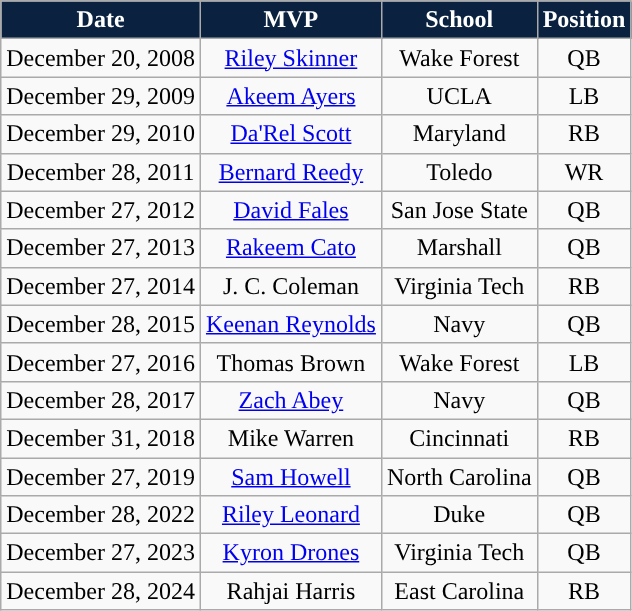<table class="wikitable" style="text-align:center">
<tr>
<th style="background:#0A2240; color:#FFFFFF; ">Date</th>
<th style="background:#0A2240; color:#FFFFFF; ">MVP</th>
<th style="background:#0A2240; color:#FFFFFF; ">School</th>
<th style="background:#0A2240; color:#FFFFFF; ">Position</th>
</tr>
<tr>
<td>December 20, 2008</td>
<td><a href='#'>Riley Skinner</a></td>
<td>Wake Forest</td>
<td>QB</td>
</tr>
<tr>
<td>December 29, 2009</td>
<td><a href='#'>Akeem Ayers</a></td>
<td>UCLA</td>
<td>LB</td>
</tr>
<tr>
<td>December 29, 2010</td>
<td><a href='#'>Da'Rel Scott</a></td>
<td>Maryland</td>
<td>RB</td>
</tr>
<tr>
<td>December 28, 2011</td>
<td><a href='#'>Bernard Reedy</a></td>
<td>Toledo</td>
<td>WR</td>
</tr>
<tr>
<td>December 27, 2012</td>
<td><a href='#'>David Fales</a></td>
<td>San Jose State</td>
<td>QB</td>
</tr>
<tr>
<td>December 27, 2013</td>
<td><a href='#'>Rakeem Cato</a></td>
<td>Marshall</td>
<td>QB</td>
</tr>
<tr>
<td>December 27, 2014</td>
<td>J. C. Coleman</td>
<td>Virginia Tech</td>
<td>RB</td>
</tr>
<tr>
<td>December 28, 2015</td>
<td><a href='#'>Keenan Reynolds</a></td>
<td>Navy</td>
<td>QB</td>
</tr>
<tr>
<td>December 27, 2016</td>
<td>Thomas Brown</td>
<td>Wake Forest</td>
<td>LB</td>
</tr>
<tr>
<td>December 28, 2017</td>
<td><a href='#'>Zach Abey</a></td>
<td>Navy</td>
<td>QB</td>
</tr>
<tr>
<td>December 31, 2018</td>
<td>Mike Warren</td>
<td>Cincinnati</td>
<td>RB</td>
</tr>
<tr>
<td>December 27, 2019</td>
<td><a href='#'>Sam Howell</a></td>
<td>North Carolina</td>
<td>QB</td>
</tr>
<tr>
<td>December 28, 2022</td>
<td><a href='#'>Riley Leonard</a></td>
<td>Duke</td>
<td>QB</td>
</tr>
<tr>
<td>December 27, 2023</td>
<td><a href='#'>Kyron Drones</a></td>
<td>Virginia Tech</td>
<td>QB</td>
</tr>
<tr>
<td>December 28, 2024</td>
<td>Rahjai Harris</td>
<td>East Carolina</td>
<td>RB</td>
</tr>
</table>
